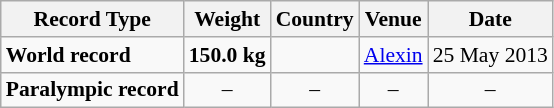<table class="wikitable" style="font-size:90%">
<tr>
<th>Record Type</th>
<th>Weight</th>
<th>Country</th>
<th>Venue</th>
<th>Date</th>
</tr>
<tr>
<td><strong>World record</strong></td>
<td><strong>150.0 kg</strong></td>
<td></td>
<td><a href='#'>Alexin</a></td>
<td>25 May 2013</td>
</tr>
<tr>
<td><strong>Paralympic record</strong></td>
<td align="center">–</td>
<td align="center">–</td>
<td align="center">–</td>
<td align="center">–</td>
</tr>
</table>
